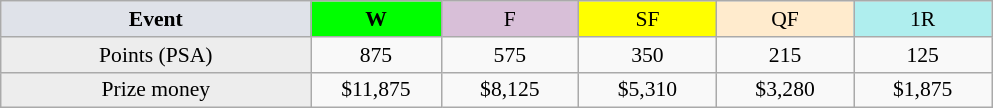<table class=wikitable style=font-size:90%;text-align:center>
<tr>
<td width=200 colspan=1 bgcolor=#dfe2e9><strong>Event</strong></td>
<td width=80 bgcolor=lime><strong>W</strong></td>
<td width=85 bgcolor=#D8BFD8>F</td>
<td width=85 bgcolor=#FFFF00>SF</td>
<td width=85 bgcolor=#ffebcd>QF</td>
<td width=85 bgcolor=#afeeee>1R</td>
</tr>
<tr>
<td bgcolor=#EDEDED>Points (PSA)</td>
<td>875</td>
<td>575</td>
<td>350</td>
<td>215</td>
<td>125</td>
</tr>
<tr>
<td bgcolor=#EDEDED>Prize money</td>
<td>$11,875</td>
<td>$8,125</td>
<td>$5,310</td>
<td>$3,280</td>
<td>$1,875</td>
</tr>
</table>
